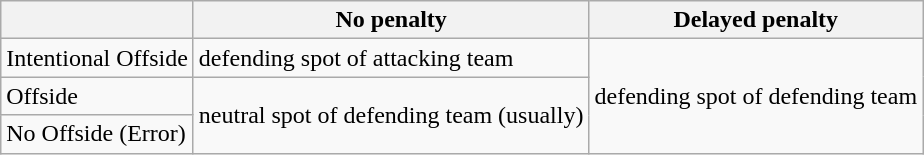<table class="wikitable">
<tr>
<th></th>
<th>No penalty</th>
<th>Delayed penalty</th>
</tr>
<tr>
<td>Intentional Offside</td>
<td>defending spot of attacking team</td>
<td rowspan="3">defending spot of defending team</td>
</tr>
<tr>
<td>Offside</td>
<td rowspan="2">neutral spot of defending team (usually)</td>
</tr>
<tr>
<td>No Offside (Error)</td>
</tr>
</table>
